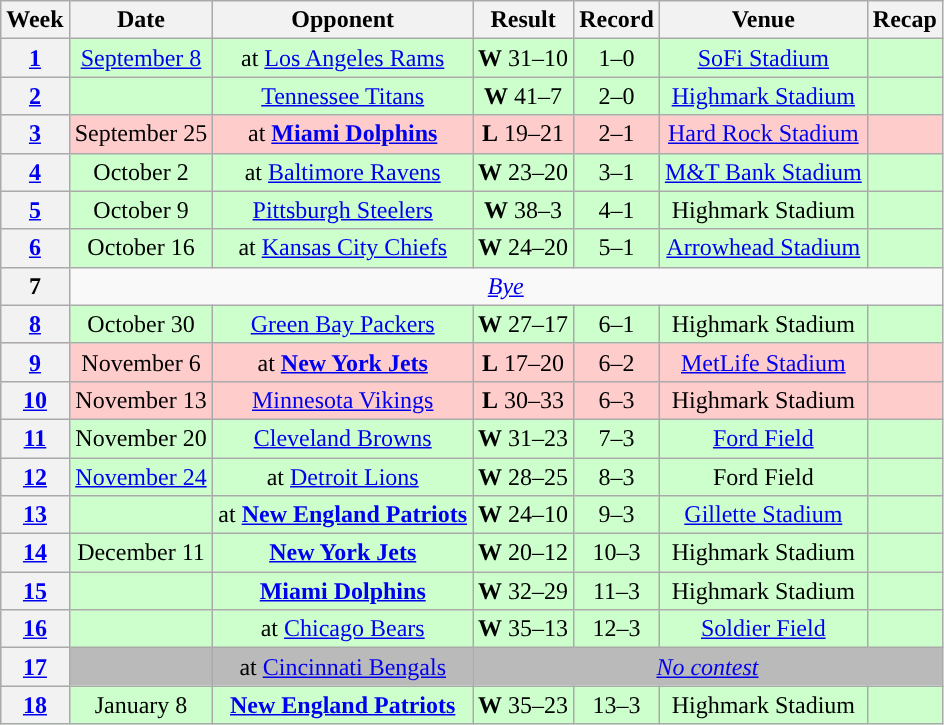<table class="wikitable" style="text-align:center">
<tr>
<th>Week</th>
<th>Date</th>
<th>Opponent</th>
<th>Result</th>
<th>Record</th>
<th>Venue</th>
<th>Recap</th>
</tr>
<tr style="background:#cfc">
<th><a href='#'>1</a></th>
<td><a href='#'>September 8</a></td>
<td>at <a href='#'>Los Angeles Rams</a></td>
<td><strong>W</strong> 31–10</td>
<td>1–0</td>
<td><a href='#'>SoFi Stadium</a></td>
<td></td>
</tr>
<tr style="background:#cfc">
<th><a href='#'>2</a></th>
<td></td>
<td><a href='#'>Tennessee Titans</a></td>
<td><strong>W</strong> 41–7</td>
<td>2–0</td>
<td><a href='#'>Highmark Stadium</a></td>
<td></td>
</tr>
<tr style="background:#fcc">
<th><a href='#'>3</a></th>
<td>September 25</td>
<td>at <strong><a href='#'>Miami Dolphins</a></strong></td>
<td><strong>L</strong> 19–21</td>
<td>2–1</td>
<td><a href='#'>Hard Rock Stadium</a></td>
<td></td>
</tr>
<tr style="background:#cfc">
<th><a href='#'>4</a></th>
<td>October 2</td>
<td>at <a href='#'>Baltimore Ravens</a></td>
<td><strong>W</strong> 23–20</td>
<td>3–1</td>
<td><a href='#'>M&T Bank Stadium</a></td>
<td></td>
</tr>
<tr style="background:#cfc">
<th><a href='#'>5</a></th>
<td>October 9</td>
<td><a href='#'>Pittsburgh Steelers</a></td>
<td><strong>W</strong> 38–3</td>
<td>4–1</td>
<td>Highmark Stadium</td>
<td></td>
</tr>
<tr style="background:#cfc">
<th><a href='#'>6</a></th>
<td>October 16</td>
<td>at <a href='#'>Kansas City Chiefs</a></td>
<td><strong>W</strong> 24–20</td>
<td>5–1</td>
<td><a href='#'>Arrowhead Stadium</a></td>
<td></td>
</tr>
<tr>
<th>7</th>
<td colspan="6"><em><a href='#'>Bye</a></em></td>
</tr>
<tr style="background:#cfc">
<th><a href='#'>8</a></th>
<td>October 30</td>
<td><a href='#'>Green Bay Packers</a></td>
<td><strong>W</strong> 27–17</td>
<td>6–1</td>
<td>Highmark Stadium</td>
<td></td>
</tr>
<tr style="background:#fcc">
<th><a href='#'>9</a></th>
<td>November 6</td>
<td>at <strong><a href='#'>New York Jets</a></strong></td>
<td><strong>L</strong> 17–20</td>
<td>6–2</td>
<td><a href='#'>MetLife Stadium</a></td>
<td></td>
</tr>
<tr style="background:#fcc">
<th><a href='#'>10</a></th>
<td>November 13</td>
<td><a href='#'>Minnesota Vikings</a></td>
<td><strong>L</strong> 30–33 </td>
<td>6–3</td>
<td>Highmark Stadium</td>
<td></td>
</tr>
<tr style="background:#cfc">
<th><a href='#'>11</a></th>
<td>November 20</td>
<td><a href='#'>Cleveland Browns</a></td>
<td><strong>W</strong> 31–23</td>
<td>7–3</td>
<td><a href='#'>Ford Field</a></td>
<td></td>
</tr>
<tr style="background:#cfc">
<th><a href='#'>12</a></th>
<td><a href='#'>November 24</a></td>
<td>at <a href='#'>Detroit Lions</a></td>
<td><strong>W</strong> 28–25</td>
<td>8–3</td>
<td>Ford Field</td>
<td></td>
</tr>
<tr style="background:#cfc">
<th><a href='#'>13</a></th>
<td></td>
<td>at <strong><a href='#'>New England Patriots</a></strong></td>
<td><strong>W</strong> 24–10</td>
<td>9–3</td>
<td><a href='#'>Gillette Stadium</a></td>
<td></td>
</tr>
<tr style="background:#cfc">
<th><a href='#'>14</a></th>
<td>December 11</td>
<td><strong><a href='#'>New York Jets</a></strong></td>
<td><strong>W</strong> 20–12</td>
<td>10–3</td>
<td>Highmark Stadium</td>
<td></td>
</tr>
<tr style="background:#cfc">
<th><a href='#'>15</a></th>
<td></td>
<td><strong><a href='#'>Miami Dolphins</a></strong></td>
<td><strong>W</strong> 32–29</td>
<td>11–3</td>
<td>Highmark Stadium</td>
<td></td>
</tr>
<tr style="background:#cfc">
<th><a href='#'>16</a></th>
<td></td>
<td>at <a href='#'>Chicago Bears</a></td>
<td><strong>W</strong> 35–13</td>
<td>12–3</td>
<td><a href='#'>Soldier Field</a></td>
<td></td>
</tr>
<tr style="background:#bababa">
<th><a href='#'>17</a></th>
<td></td>
<td>at <a href='#'>Cincinnati Bengals</a></td>
<td colspan="4"><em><a href='#'>No contest</a></em></td>
</tr>
<tr style="background:#cfc">
<th><a href='#'>18</a></th>
<td>January 8</td>
<td><strong><a href='#'>New England Patriots</a></strong></td>
<td><strong>W</strong> 35–23</td>
<td>13–3</td>
<td>Highmark Stadium</td>
<td></td>
</tr>
</table>
